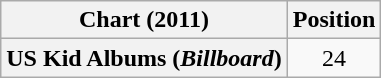<table class="wikitable sortable plainrowheaders" style="text-align:center">
<tr>
<th>Chart (2011)</th>
<th>Position</th>
</tr>
<tr>
<th scope="row">US Kid Albums (<em>Billboard</em>)</th>
<td>24</td>
</tr>
</table>
